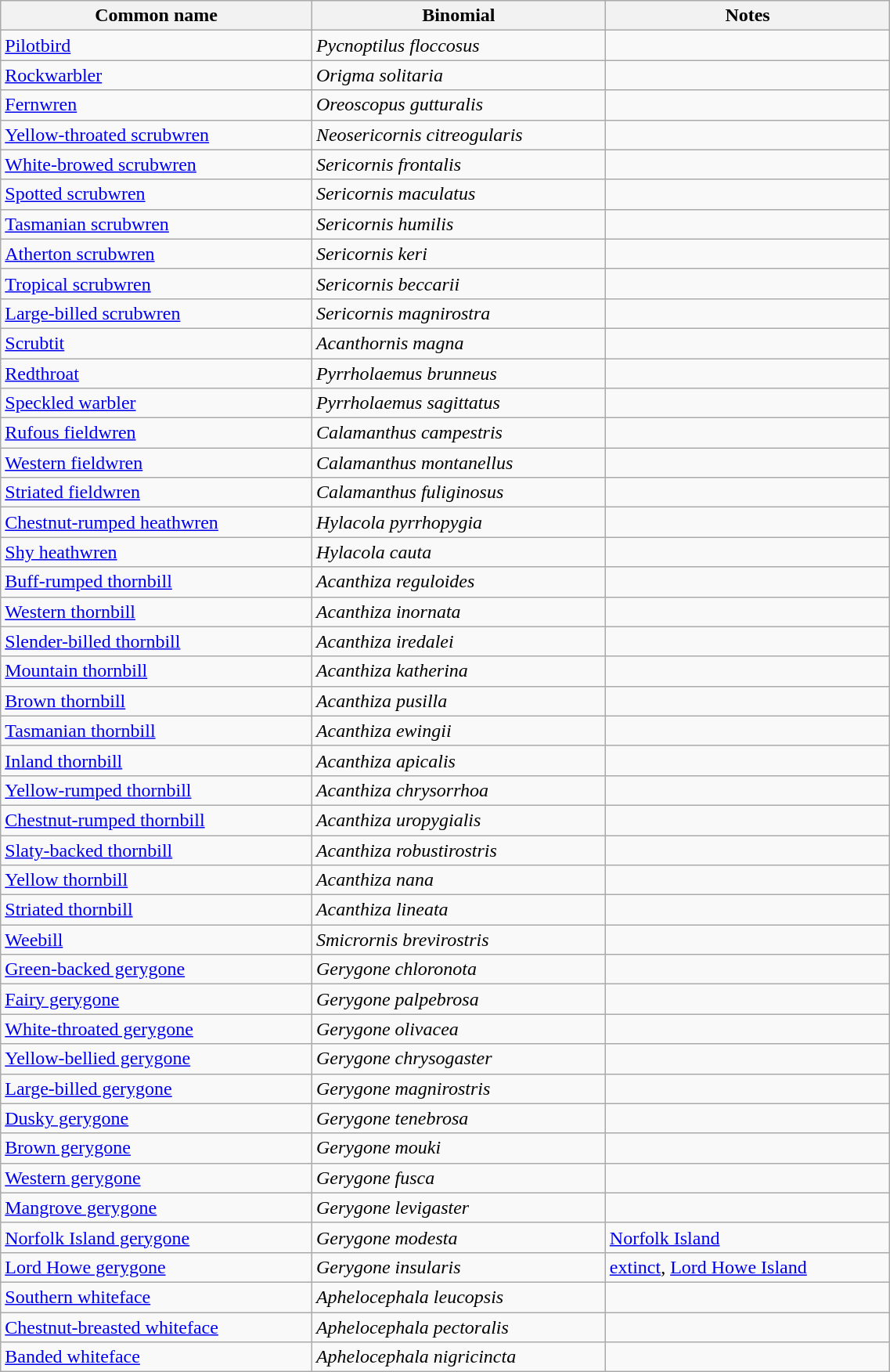<table style="width:60%;" class="wikitable">
<tr>
<th width=35%>Common name</th>
<th width=33%>Binomial</th>
<th width=32%>Notes</th>
</tr>
<tr>
<td><a href='#'>Pilotbird</a></td>
<td><em>Pycnoptilus floccosus</em></td>
<td></td>
</tr>
<tr>
<td><a href='#'>Rockwarbler</a></td>
<td><em>Origma solitaria</em></td>
<td></td>
</tr>
<tr>
<td><a href='#'>Fernwren</a></td>
<td><em>Oreoscopus gutturalis</em></td>
<td></td>
</tr>
<tr>
<td><a href='#'>Yellow-throated scrubwren</a></td>
<td><em>Neosericornis citreogularis</em></td>
<td></td>
</tr>
<tr>
<td><a href='#'>White-browed scrubwren</a></td>
<td><em>Sericornis frontalis</em></td>
<td></td>
</tr>
<tr>
<td><a href='#'>Spotted scrubwren</a></td>
<td><em>Sericornis maculatus</em></td>
<td></td>
</tr>
<tr>
<td><a href='#'>Tasmanian scrubwren</a></td>
<td><em>Sericornis humilis</em></td>
<td></td>
</tr>
<tr>
<td><a href='#'>Atherton scrubwren</a></td>
<td><em>Sericornis keri</em></td>
<td></td>
</tr>
<tr>
<td><a href='#'>Tropical scrubwren</a></td>
<td><em>Sericornis beccarii</em></td>
<td></td>
</tr>
<tr>
<td><a href='#'>Large-billed scrubwren</a></td>
<td><em>Sericornis magnirostra</em></td>
<td></td>
</tr>
<tr>
<td><a href='#'>Scrubtit</a></td>
<td><em>Acanthornis magna</em></td>
<td></td>
</tr>
<tr>
<td><a href='#'>Redthroat</a></td>
<td><em>Pyrrholaemus brunneus</em></td>
<td></td>
</tr>
<tr>
<td><a href='#'>Speckled warbler</a></td>
<td><em>Pyrrholaemus sagittatus</em></td>
<td></td>
</tr>
<tr>
<td><a href='#'>Rufous fieldwren</a></td>
<td><em>Calamanthus campestris</em></td>
<td></td>
</tr>
<tr>
<td><a href='#'>Western fieldwren</a></td>
<td><em>Calamanthus montanellus</em></td>
<td></td>
</tr>
<tr>
<td><a href='#'>Striated fieldwren</a></td>
<td><em>Calamanthus fuliginosus</em></td>
<td></td>
</tr>
<tr>
<td><a href='#'>Chestnut-rumped heathwren</a></td>
<td><em>Hylacola pyrrhopygia</em></td>
<td></td>
</tr>
<tr>
<td><a href='#'>Shy heathwren</a></td>
<td><em>Hylacola cauta</em></td>
<td></td>
</tr>
<tr>
<td><a href='#'>Buff-rumped thornbill</a></td>
<td><em>Acanthiza reguloides</em></td>
<td></td>
</tr>
<tr>
<td><a href='#'>Western thornbill</a></td>
<td><em>Acanthiza inornata</em></td>
<td></td>
</tr>
<tr>
<td><a href='#'>Slender-billed thornbill</a></td>
<td><em>Acanthiza iredalei</em></td>
<td></td>
</tr>
<tr>
<td><a href='#'>Mountain thornbill</a></td>
<td><em>Acanthiza katherina</em></td>
<td></td>
</tr>
<tr>
<td><a href='#'>Brown thornbill</a></td>
<td><em>Acanthiza pusilla</em></td>
<td></td>
</tr>
<tr>
<td><a href='#'>Tasmanian thornbill</a></td>
<td><em>Acanthiza ewingii</em></td>
<td></td>
</tr>
<tr>
<td><a href='#'>Inland thornbill</a></td>
<td><em>Acanthiza apicalis</em></td>
<td></td>
</tr>
<tr>
<td><a href='#'>Yellow-rumped thornbill</a></td>
<td><em>Acanthiza chrysorrhoa</em></td>
<td></td>
</tr>
<tr>
<td><a href='#'>Chestnut-rumped thornbill</a></td>
<td><em>Acanthiza uropygialis</em></td>
<td></td>
</tr>
<tr>
<td><a href='#'>Slaty-backed thornbill</a></td>
<td><em>Acanthiza robustirostris</em></td>
<td></td>
</tr>
<tr>
<td><a href='#'>Yellow thornbill</a></td>
<td><em>Acanthiza nana</em></td>
<td></td>
</tr>
<tr>
<td><a href='#'>Striated thornbill</a></td>
<td><em>Acanthiza lineata</em></td>
<td></td>
</tr>
<tr>
<td><a href='#'>Weebill</a></td>
<td><em>Smicrornis brevirostris</em></td>
<td></td>
</tr>
<tr>
<td><a href='#'>Green-backed gerygone</a></td>
<td><em>Gerygone chloronota</em></td>
<td></td>
</tr>
<tr>
<td><a href='#'>Fairy gerygone</a></td>
<td><em>Gerygone palpebrosa</em></td>
<td></td>
</tr>
<tr>
<td><a href='#'>White-throated gerygone</a></td>
<td><em>Gerygone olivacea</em></td>
<td></td>
</tr>
<tr>
<td><a href='#'>Yellow-bellied gerygone</a></td>
<td><em>Gerygone chrysogaster</em></td>
<td></td>
</tr>
<tr>
<td><a href='#'>Large-billed gerygone</a></td>
<td><em>Gerygone magnirostris</em></td>
<td></td>
</tr>
<tr>
<td><a href='#'>Dusky gerygone</a></td>
<td><em>Gerygone tenebrosa</em></td>
<td></td>
</tr>
<tr>
<td><a href='#'>Brown gerygone</a></td>
<td><em>Gerygone mouki</em></td>
<td></td>
</tr>
<tr>
<td><a href='#'>Western gerygone</a></td>
<td><em>Gerygone fusca</em></td>
<td></td>
</tr>
<tr>
<td><a href='#'>Mangrove gerygone</a></td>
<td><em>Gerygone levigaster</em></td>
<td></td>
</tr>
<tr>
<td><a href='#'>Norfolk Island gerygone</a></td>
<td><em>Gerygone modesta</em></td>
<td><a href='#'>Norfolk Island</a></td>
</tr>
<tr>
<td><a href='#'>Lord Howe gerygone</a></td>
<td><em>Gerygone insularis</em></td>
<td><a href='#'>extinct</a>, <a href='#'>Lord Howe Island</a></td>
</tr>
<tr>
<td><a href='#'>Southern whiteface</a></td>
<td><em>Aphelocephala leucopsis</em></td>
<td></td>
</tr>
<tr>
<td><a href='#'>Chestnut-breasted whiteface</a></td>
<td><em>Aphelocephala pectoralis</em></td>
<td></td>
</tr>
<tr>
<td><a href='#'>Banded whiteface</a></td>
<td><em>Aphelocephala nigricincta</em></td>
<td></td>
</tr>
</table>
